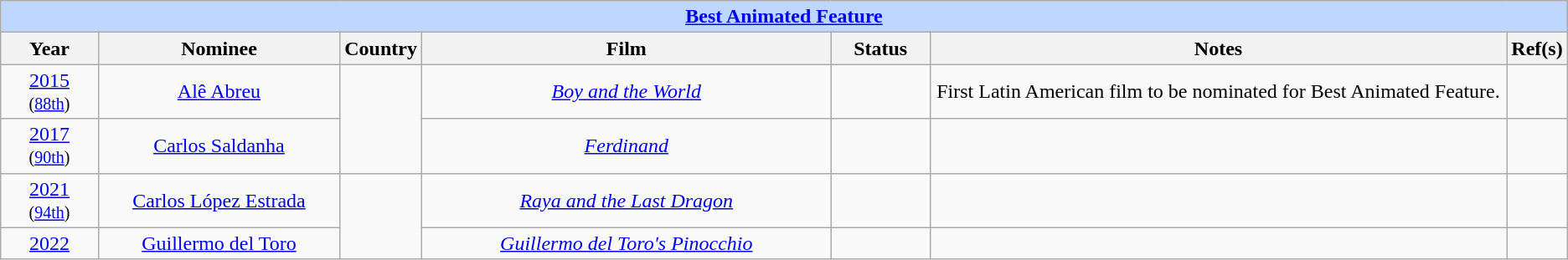<table class="wikitable" style="text-align: center">
<tr style="background:#bfd7ff;">
<td colspan="7" style="text-align:center;"><strong><a href='#'>Best Animated Feature</a></strong></td>
</tr>
<tr style="background:#ebf5ff;">
<th style="width:75px;">Year</th>
<th style="width:200px;">Nominee</th>
<th style="width:50px;">Country</th>
<th style="width:350px;">Film</th>
<th style="width:75px;">Status</th>
<th style="width:500px;">Notes</th>
<th width="3">Ref(s)</th>
</tr>
<tr>
<td style="text-align: center"><a href='#'>2015</a><br><small>(<a href='#'>88th</a>)</small></td>
<td><a href='#'>Alê Abreu</a></td>
<td rowspan="2"></td>
<td><em><a href='#'>Boy and the World</a></em></td>
<td></td>
<td>First Latin American film to be nominated for Best Animated Feature.</td>
<td style="text-align: center"></td>
</tr>
<tr>
<td style="text-align: center"><a href='#'>2017</a><br><small>(<a href='#'>90th</a>)</small></td>
<td><a href='#'>Carlos Saldanha</a></td>
<td><em><a href='#'>Ferdinand</a></em></td>
<td></td>
<td></td>
<td style="text-align: center"></td>
</tr>
<tr>
<td><a href='#'>2021</a><br><small>(<a href='#'>94th</a>)</small></td>
<td><a href='#'>Carlos López Estrada</a></td>
<td rowspan="2"></td>
<td><em><a href='#'>Raya and the Last Dragon</a></em></td>
<td></td>
<td></td>
<td></td>
</tr>
<tr>
<td><a href='#'>2022</a></td>
<td><a href='#'>Guillermo del Toro</a></td>
<td><em><a href='#'>Guillermo del Toro's Pinocchio</a></em></td>
<td></td>
<td></td>
<td></td>
</tr>
</table>
